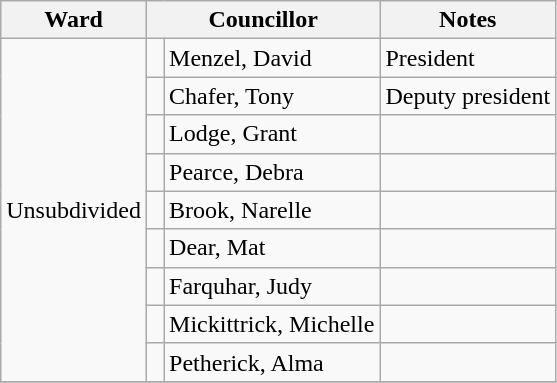<table class="wikitable">
<tr>
<th>Ward</th>
<th colspan="2">Councillor</th>
<th>Notes</th>
</tr>
<tr>
<td rowspan="9">Unsubdivided</td>
<td> </td>
<td>Menzel, David</td>
<td>President</td>
</tr>
<tr>
<td> </td>
<td>Chafer, Tony</td>
<td>Deputy president</td>
</tr>
<tr>
<td> </td>
<td>Lodge, Grant</td>
<td></td>
</tr>
<tr>
<td> </td>
<td>Pearce, Debra</td>
<td></td>
</tr>
<tr>
<td> </td>
<td>Brook, Narelle</td>
<td></td>
</tr>
<tr>
<td> </td>
<td>Dear, Mat</td>
<td></td>
</tr>
<tr>
<td> </td>
<td>Farquhar, Judy</td>
<td></td>
</tr>
<tr>
<td> </td>
<td>Mickittrick, Michelle</td>
<td></td>
</tr>
<tr>
<td> </td>
<td>Petherick, Alma</td>
<td></td>
</tr>
<tr>
</tr>
</table>
